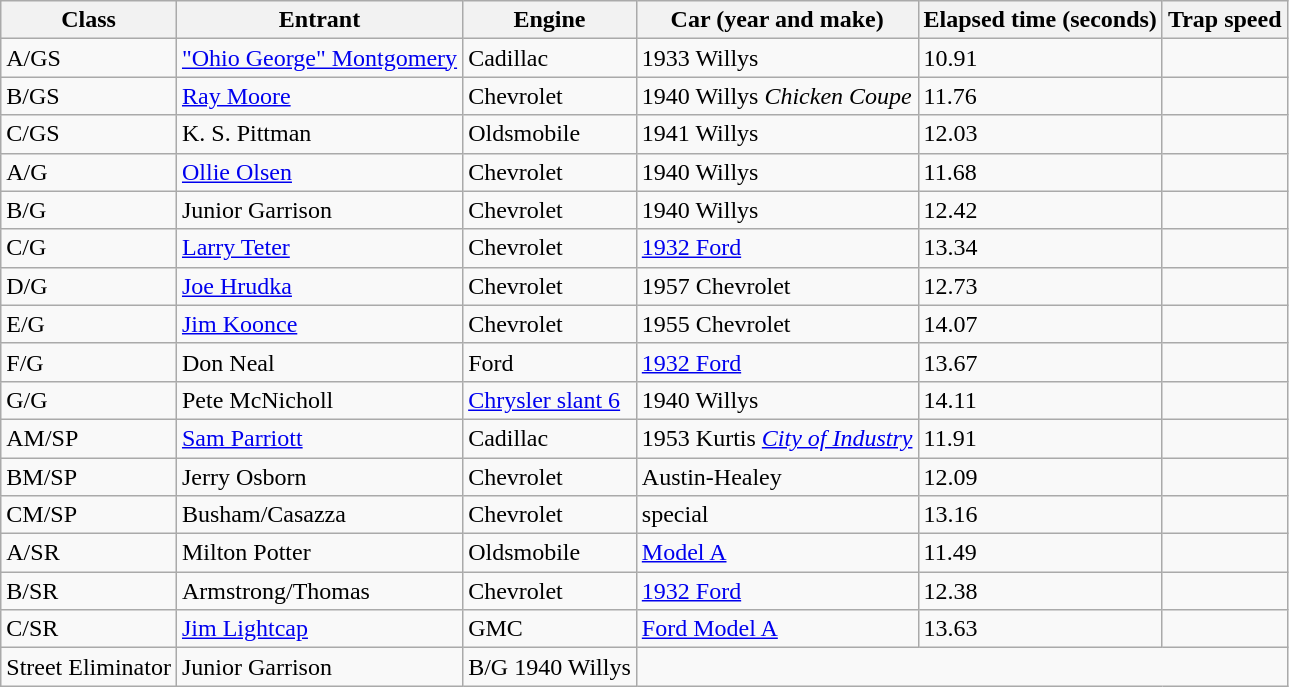<table class="wikitable">
<tr>
<th>Class</th>
<th>Entrant</th>
<th>Engine</th>
<th>Car (year and make)</th>
<th>Elapsed time (seconds)</th>
<th>Trap speed</th>
</tr>
<tr>
<td>A/GS</td>
<td><a href='#'>"Ohio George" Montgomery</a></td>
<td>Cadillac</td>
<td>1933 Willys</td>
<td>10.91</td>
<td></td>
</tr>
<tr>
<td>B/GS</td>
<td><a href='#'>Ray Moore</a></td>
<td>Chevrolet</td>
<td>1940 Willys  <em>Chicken Coupe</em> </td>
<td>11.76</td>
<td></td>
</tr>
<tr>
<td>C/GS</td>
<td>K. S. Pittman</td>
<td>Oldsmobile</td>
<td>1941 Willys</td>
<td>12.03</td>
<td></td>
</tr>
<tr>
<td>A/G</td>
<td><a href='#'>Ollie Olsen</a></td>
<td>Chevrolet</td>
<td>1940 Willys</td>
<td>11.68</td>
<td></td>
</tr>
<tr>
<td>B/G</td>
<td>Junior Garrison</td>
<td>Chevrolet</td>
<td>1940 Willys</td>
<td>12.42</td>
<td></td>
</tr>
<tr>
<td>C/G</td>
<td><a href='#'>Larry Teter</a></td>
<td>Chevrolet</td>
<td><a href='#'>1932 Ford</a></td>
<td>13.34</td>
<td></td>
</tr>
<tr>
<td>D/G</td>
<td><a href='#'>Joe Hrudka</a></td>
<td>Chevrolet</td>
<td>1957 Chevrolet</td>
<td>12.73</td>
<td></td>
</tr>
<tr>
<td>E/G</td>
<td><a href='#'>Jim Koonce</a></td>
<td>Chevrolet</td>
<td>1955 Chevrolet</td>
<td>14.07</td>
<td></td>
</tr>
<tr>
<td>F/G</td>
<td>Don Neal</td>
<td>Ford</td>
<td><a href='#'>1932 Ford</a></td>
<td>13.67</td>
<td></td>
</tr>
<tr>
<td>G/G</td>
<td>Pete McNicholl</td>
<td><a href='#'>Chrysler slant 6</a></td>
<td>1940 Willys</td>
<td>14.11</td>
<td></td>
</tr>
<tr>
<td>AM/SP</td>
<td><a href='#'>Sam Parriott</a></td>
<td>Cadillac</td>
<td>1953 Kurtis  <a href='#'><em>City of Industry</em></a></td>
<td>11.91</td>
<td></td>
</tr>
<tr>
<td>BM/SP</td>
<td>Jerry Osborn</td>
<td>Chevrolet</td>
<td>Austin-Healey</td>
<td>12.09</td>
<td></td>
</tr>
<tr>
<td>CM/SP</td>
<td>Busham/Casazza</td>
<td>Chevrolet</td>
<td>special</td>
<td>13.16</td>
<td></td>
</tr>
<tr>
<td>A/SR</td>
<td>Milton Potter</td>
<td>Oldsmobile</td>
<td><a href='#'>Model A</a></td>
<td>11.49</td>
<td></td>
</tr>
<tr>
<td>B/SR</td>
<td>Armstrong/Thomas</td>
<td>Chevrolet</td>
<td><a href='#'>1932 Ford</a></td>
<td>12.38</td>
<td></td>
</tr>
<tr>
<td>C/SR</td>
<td><a href='#'>Jim Lightcap</a></td>
<td>GMC</td>
<td><a href='#'>Ford Model A</a></td>
<td>13.63</td>
<td></td>
</tr>
<tr>
<td>Street Eliminator</td>
<td>Junior Garrison</td>
<td>B/G 1940 Willys</td>
</tr>
</table>
